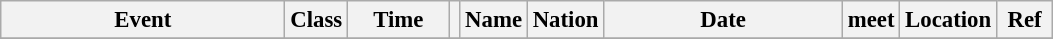<table class="wikitable" style="font-size: 95%;">
<tr>
<th style="width:12em">Event</th>
<th>Class</th>
<th style="width:4em" class="unsortable">Time</th>
<th class="unsortable"></th>
<th>Name</th>
<th>Nation</th>
<th style="width:10em">Date</th>
<th>meet</th>
<th>Location</th>
<th style="width:2em" class="unsortable">Ref</th>
</tr>
<tr>
</tr>
</table>
